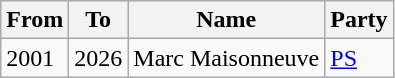<table class="wikitable">
<tr>
<th>From</th>
<th>To</th>
<th>Name</th>
<th>Party</th>
</tr>
<tr>
<td>2001</td>
<td>2026</td>
<td>Marc Maisonneuve</td>
<td><a href='#'>PS</a></td>
</tr>
</table>
